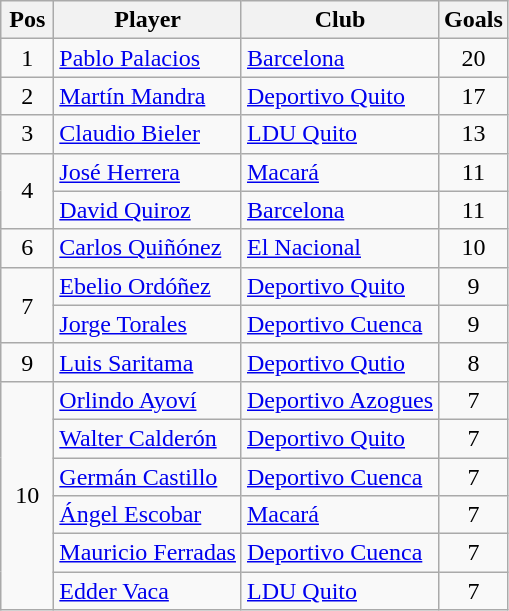<table class="wikitable" style="text-align: center;">
<tr>
<th width="28">Pos</th>
<th>Player</th>
<th>Club</th>
<th>Goals</th>
</tr>
<tr>
<td rowspan="1">1</td>
<td align="left"> <a href='#'>Pablo Palacios</a></td>
<td align="left"><a href='#'>Barcelona</a></td>
<td>20</td>
</tr>
<tr>
<td rowspan="1">2</td>
<td align="left"> <a href='#'>Martín Mandra</a></td>
<td align="left"><a href='#'>Deportivo Quito</a></td>
<td>17</td>
</tr>
<tr>
<td rowspan="1">3</td>
<td align="left"> <a href='#'>Claudio Bieler</a></td>
<td align="left"><a href='#'>LDU Quito</a></td>
<td>13</td>
</tr>
<tr>
<td rowspan="2">4</td>
<td align="left"> <a href='#'>José Herrera</a></td>
<td align="left"><a href='#'>Macará</a></td>
<td>11</td>
</tr>
<tr>
<td align="left"> <a href='#'>David Quiroz</a></td>
<td align="left"><a href='#'>Barcelona</a></td>
<td>11</td>
</tr>
<tr>
<td rowspan="1">6</td>
<td align="left"> <a href='#'>Carlos Quiñónez</a></td>
<td align="left"><a href='#'>El Nacional</a></td>
<td>10</td>
</tr>
<tr>
<td rowspan="2">7</td>
<td align="left"> <a href='#'>Ebelio Ordóñez</a></td>
<td align="left"><a href='#'>Deportivo Quito</a></td>
<td>9</td>
</tr>
<tr>
<td align="left"> <a href='#'>Jorge Torales</a></td>
<td align="left"><a href='#'>Deportivo Cuenca</a></td>
<td>9</td>
</tr>
<tr>
<td rowspan="1">9</td>
<td align="left"> <a href='#'>Luis Saritama</a></td>
<td align="left"><a href='#'>Deportivo Qutio</a></td>
<td>8</td>
</tr>
<tr>
<td rowspan="6">10</td>
<td align="left"> <a href='#'>Orlindo Ayoví</a></td>
<td align="left"><a href='#'>Deportivo Azogues</a></td>
<td>7</td>
</tr>
<tr>
<td align="left"> <a href='#'>Walter Calderón</a></td>
<td align="left"><a href='#'>Deportivo Quito</a></td>
<td>7</td>
</tr>
<tr>
<td align="left"> <a href='#'>Germán Castillo</a></td>
<td align="left"><a href='#'>Deportivo Cuenca</a></td>
<td>7</td>
</tr>
<tr>
<td align="left"> <a href='#'>Ángel Escobar</a></td>
<td align="left"><a href='#'>Macará</a></td>
<td>7</td>
</tr>
<tr>
<td align="left"> <a href='#'>Mauricio Ferradas</a></td>
<td align="left"><a href='#'>Deportivo Cuenca</a></td>
<td>7</td>
</tr>
<tr>
<td align="left"> <a href='#'>Edder Vaca</a></td>
<td align="left"><a href='#'>LDU Quito</a></td>
<td>7</td>
</tr>
</table>
